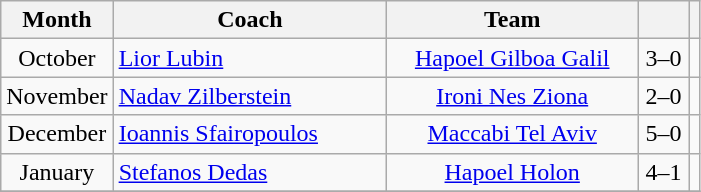<table class="wikitable" style="text-align: center;">
<tr>
<th style="text-align:center;">Month</th>
<th style="text-align:center;width:175px;">Coach</th>
<th style="text-align:center;width:160px;">Team</th>
<th style="text-align:center;width:27px;"></th>
<th style="text-align:center;"></th>
</tr>
<tr>
<td>October</td>
<td align="left"> <a href='#'>Lior Lubin</a></td>
<td><a href='#'>Hapoel Gilboa Galil</a></td>
<td>3–0</td>
<td></td>
</tr>
<tr>
<td>November</td>
<td align="left"> <a href='#'>Nadav Zilberstein</a></td>
<td><a href='#'>Ironi Nes Ziona</a></td>
<td>2–0</td>
<td></td>
</tr>
<tr>
<td>December</td>
<td align="left"> <a href='#'>Ioannis Sfairopoulos</a></td>
<td><a href='#'>Maccabi Tel Aviv</a></td>
<td>5–0</td>
<td></td>
</tr>
<tr>
<td>January</td>
<td align="left"> <a href='#'>Stefanos Dedas</a></td>
<td><a href='#'>Hapoel Holon</a></td>
<td>4–1</td>
<td></td>
</tr>
<tr>
</tr>
</table>
